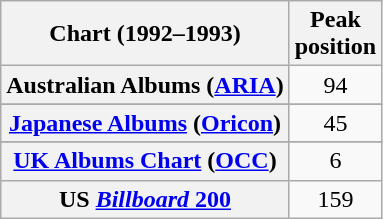<table class="wikitable sortable plainrowheaders">
<tr>
<th>Chart (1992–1993)</th>
<th>Peak<br>position</th>
</tr>
<tr>
<th scope="row">Australian Albums (<a href='#'>ARIA</a>)</th>
<td style="text-align:center;">94</td>
</tr>
<tr>
</tr>
<tr>
</tr>
<tr>
</tr>
<tr>
</tr>
<tr>
<th scope="row"><a href='#'>Japanese Albums</a> (<a href='#'>Oricon</a>)</th>
<td style="text-align:center;">45</td>
</tr>
<tr>
</tr>
<tr>
</tr>
<tr>
</tr>
<tr>
<th scope="row"><a href='#'>UK Albums Chart</a> (<a href='#'>OCC</a>)</th>
<td style="text-align:center;">6</td>
</tr>
<tr>
<th scope="row">US <a href='#'><em>Billboard</em> 200</a></th>
<td style="text-align:center;">159</td>
</tr>
</table>
